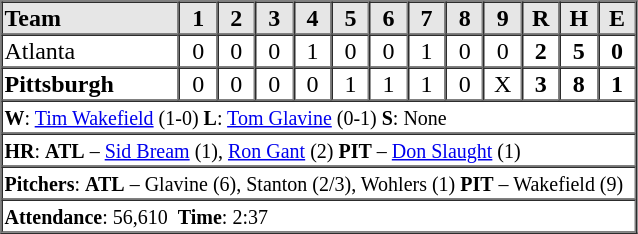<table border=1 cellspacing=0 width=425 style="margin-left:3em;">
<tr style="text-align:center; background-color:#e6e6e6;">
<th align=left width=28%>Team</th>
<th width=6%>1</th>
<th width=6%>2</th>
<th width=6%>3</th>
<th width=6%>4</th>
<th width=6%>5</th>
<th width=6%>6</th>
<th width=6%>7</th>
<th width=6%>8</th>
<th width=6%>9</th>
<th width=6%>R</th>
<th width=6%>H</th>
<th width=6%>E</th>
</tr>
<tr style="text-align:center;">
<td align=left>Atlanta</td>
<td>0</td>
<td>0</td>
<td>0</td>
<td>1</td>
<td>0</td>
<td>0</td>
<td>1</td>
<td>0</td>
<td>0</td>
<td><strong>2</strong></td>
<td><strong>5</strong></td>
<td><strong>0</strong></td>
</tr>
<tr style="text-align:center;">
<td align=left><strong>Pittsburgh</strong></td>
<td>0</td>
<td>0</td>
<td>0</td>
<td>0</td>
<td>1</td>
<td>1</td>
<td>1</td>
<td>0</td>
<td>X</td>
<td><strong>3</strong></td>
<td><strong>8</strong></td>
<td><strong>1</strong></td>
</tr>
<tr style="text-align:left;">
<td colspan=13><small><strong>W</strong>: <a href='#'>Tim Wakefield</a> (1-0)   <strong>L</strong>: <a href='#'>Tom Glavine</a> (0-1)   <strong>S</strong>: None</small></td>
</tr>
<tr style="text-align:left;">
<td colspan=13><small><strong>HR</strong>: <strong>ATL</strong> – <a href='#'>Sid Bream</a> (1), <a href='#'>Ron Gant</a> (2)  <strong>PIT</strong> – <a href='#'>Don Slaught</a> (1)</small></td>
</tr>
<tr style="text-align:left;">
<td colspan=13><small><strong>Pitchers</strong>: <strong>ATL</strong> – Glavine (6), Stanton (2/3), Wohlers (1)  <strong>PIT</strong> – Wakefield (9)</small></td>
</tr>
<tr style="text-align:left;">
<td colspan=13><small><strong>Attendance</strong>: 56,610  <strong>Time</strong>: 2:37</small></td>
</tr>
</table>
